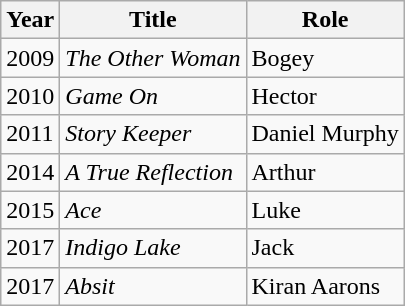<table class="wikitable plainrowheaders sortable">
<tr>
<th scope="col">Year</th>
<th scope="col">Title</th>
<th scope="col">Role</th>
</tr>
<tr>
<td>2009</td>
<td><em>The Other Woman</em></td>
<td>Bogey</td>
</tr>
<tr>
<td>2010</td>
<td><em>Game On</em></td>
<td>Hector</td>
</tr>
<tr>
<td>2011</td>
<td><em>Story Keeper</em></td>
<td>Daniel Murphy</td>
</tr>
<tr>
<td>2014</td>
<td><em>A True Reflection</em></td>
<td>Arthur</td>
</tr>
<tr>
<td>2015</td>
<td><em>Ace</em></td>
<td>Luke</td>
</tr>
<tr>
<td>2017</td>
<td><em>Indigo Lake</em></td>
<td>Jack</td>
</tr>
<tr>
<td>2017</td>
<td><em>Absit</em></td>
<td>Kiran Aarons</td>
</tr>
</table>
